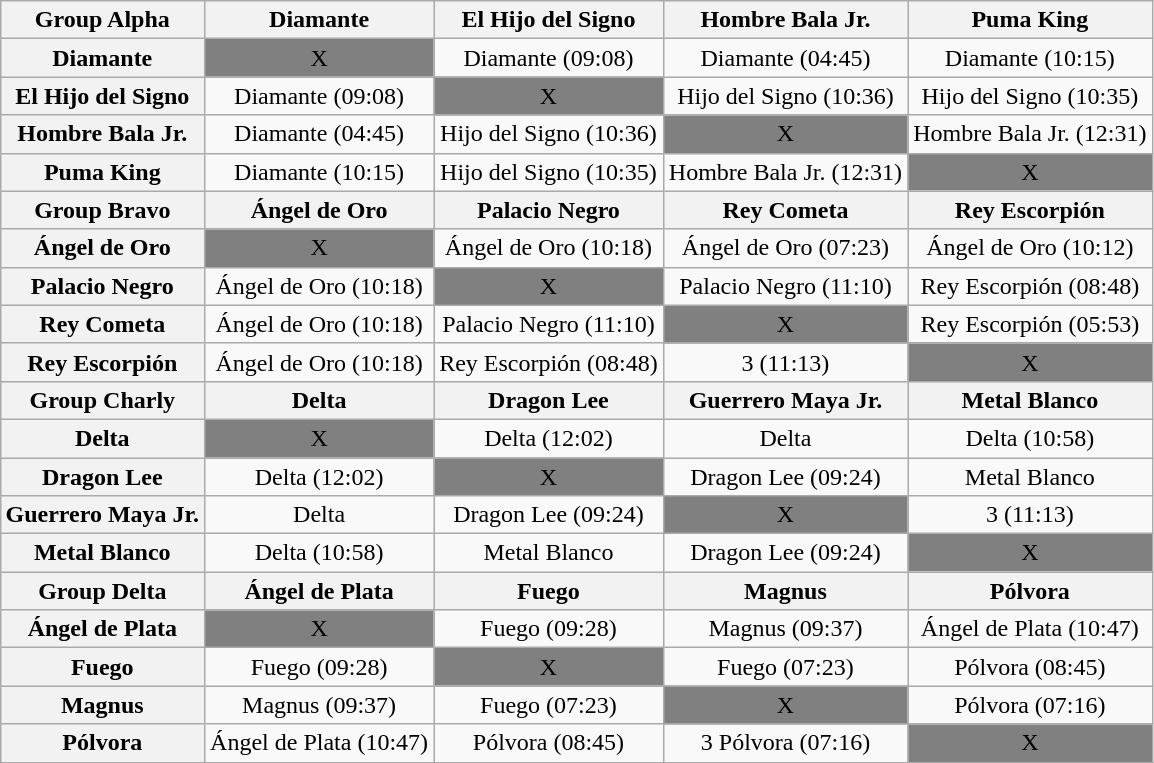<table class="wikitable" style="margin:1em auto; text-align:center;">
<tr>
<th>Group Alpha</th>
<th>Diamante</th>
<th>El Hijo del Signo</th>
<th>Hombre Bala Jr.</th>
<th>Puma King</th>
</tr>
<tr>
<th>Diamante</th>
<td bgcolor=grey>X</td>
<td>Diamante (09:08)</td>
<td>Diamante (04:45)</td>
<td>Diamante (10:15)</td>
</tr>
<tr>
<th>El Hijo del Signo</th>
<td>Diamante (09:08)</td>
<td bgcolor=grey>X</td>
<td>Hijo del Signo (10:36)</td>
<td>Hijo del Signo (10:35)</td>
</tr>
<tr>
<th>Hombre Bala Jr.</th>
<td>Diamante (04:45)</td>
<td>Hijo del Signo (10:36)</td>
<td bgcolor=grey>X</td>
<td>Hombre Bala Jr. (12:31)</td>
</tr>
<tr>
<th>Puma King</th>
<td>Diamante (10:15)</td>
<td>Hijo del Signo (10:35)</td>
<td>Hombre Bala Jr. (12:31)</td>
<td bgcolor=grey>X</td>
</tr>
<tr>
<th>Group Bravo</th>
<th>Ángel de Oro</th>
<th>Palacio Negro</th>
<th>Rey Cometa</th>
<th>Rey Escorpión</th>
</tr>
<tr>
<th>Ángel de Oro</th>
<td bgcolor=grey>X</td>
<td>Ángel de Oro (10:18)</td>
<td>Ángel de Oro (07:23)</td>
<td>Ángel de Oro (10:12)</td>
</tr>
<tr>
<th>Palacio Negro</th>
<td>Ángel de Oro (10:18)</td>
<td bgcolor=grey>X</td>
<td>Palacio Negro (11:10)</td>
<td>Rey Escorpión (08:48)</td>
</tr>
<tr>
<th>Rey Cometa</th>
<td>Ángel de Oro (10:18)</td>
<td>Palacio Negro (11:10)</td>
<td bgcolor=grey>X</td>
<td>Rey Escorpión (05:53)</td>
</tr>
<tr>
<th>Rey Escorpión</th>
<td>Ángel de Oro (10:18)</td>
<td>Rey Escorpión (08:48)</td>
<td>3 (11:13)</td>
<td bgcolor=grey>X</td>
</tr>
<tr>
<th>Group Charly</th>
<th>Delta</th>
<th>Dragon Lee</th>
<th>Guerrero Maya Jr.</th>
<th>Metal Blanco</th>
</tr>
<tr>
<th>Delta</th>
<td bgcolor=grey>X</td>
<td>Delta (12:02)</td>
<td>Delta</td>
<td>Delta (10:58)</td>
</tr>
<tr>
<th>Dragon Lee</th>
<td>Delta (12:02)</td>
<td bgcolor=grey>X</td>
<td>Dragon Lee (09:24)</td>
<td>Metal Blanco</td>
</tr>
<tr>
<th>Guerrero Maya Jr.</th>
<td>Delta</td>
<td>Dragon Lee (09:24)</td>
<td bgcolor=grey>X</td>
<td>3 (11:13)</td>
</tr>
<tr>
<th>Metal Blanco</th>
<td>Delta (10:58)</td>
<td>Metal Blanco</td>
<td>Dragon Lee (09:24)</td>
<td bgcolor=grey>X</td>
</tr>
<tr>
<th>Group Delta</th>
<th>Ángel de Plata</th>
<th>Fuego</th>
<th>Magnus</th>
<th>Pólvora</th>
</tr>
<tr>
<th>Ángel de Plata</th>
<td bgcolor=grey>X</td>
<td>Fuego (09:28)</td>
<td>Magnus (09:37)</td>
<td>Ángel de Plata (10:47)</td>
</tr>
<tr>
<th>Fuego</th>
<td>Fuego (09:28)</td>
<td bgcolor=grey>X</td>
<td>Fuego (07:23)</td>
<td>Pólvora (08:45)</td>
</tr>
<tr>
<th>Magnus</th>
<td>Magnus (09:37)</td>
<td>Fuego (07:23)</td>
<td bgcolor=grey>X</td>
<td>Pólvora (07:16)</td>
</tr>
<tr>
<th>Pólvora</th>
<td>Ángel de Plata (10:47)</td>
<td>Pólvora (08:45)</td>
<td>3 Pólvora (07:16)</td>
<td bgcolor=grey>X</td>
</tr>
</table>
